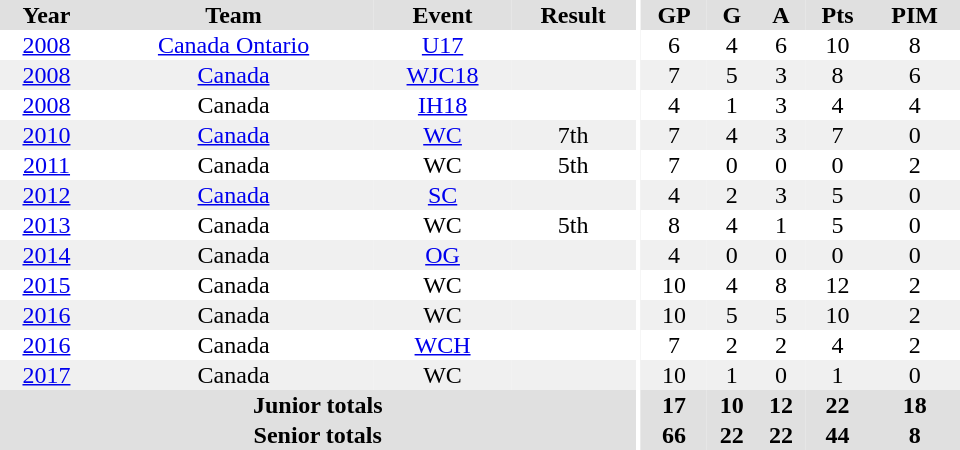<table border="0" cellpadding="1" cellspacing="0" ID="Table3" style="text-align:center; width:40em">
<tr ALIGN="centre" bgcolor="#e0e0e0">
<th>Year</th>
<th>Team</th>
<th>Event</th>
<th>Result</th>
<th rowspan="99" bgcolor="#ffffff"></th>
<th>GP</th>
<th>G</th>
<th>A</th>
<th>Pts</th>
<th>PIM</th>
</tr>
<tr>
<td><a href='#'>2008</a></td>
<td><a href='#'>Canada Ontario</a></td>
<td><a href='#'>U17</a></td>
<td></td>
<td>6</td>
<td>4</td>
<td>6</td>
<td>10</td>
<td>8</td>
</tr>
<tr bgcolor="#f0f0f0">
<td><a href='#'>2008</a></td>
<td><a href='#'>Canada</a></td>
<td><a href='#'>WJC18</a></td>
<td></td>
<td>7</td>
<td>5</td>
<td>3</td>
<td>8</td>
<td>6</td>
</tr>
<tr>
<td><a href='#'>2008</a></td>
<td>Canada</td>
<td><a href='#'>IH18</a></td>
<td></td>
<td>4</td>
<td>1</td>
<td>3</td>
<td>4</td>
<td>4</td>
</tr>
<tr bgcolor="#f0f0f0">
<td><a href='#'>2010</a></td>
<td><a href='#'>Canada</a></td>
<td><a href='#'>WC</a></td>
<td>7th</td>
<td>7</td>
<td>4</td>
<td>3</td>
<td>7</td>
<td>0</td>
</tr>
<tr>
<td><a href='#'>2011</a></td>
<td>Canada</td>
<td>WC</td>
<td>5th</td>
<td>7</td>
<td>0</td>
<td>0</td>
<td>0</td>
<td>2</td>
</tr>
<tr bgcolor="#f0f0f0">
<td><a href='#'>2012</a></td>
<td><a href='#'>Canada</a></td>
<td><a href='#'>SC</a></td>
<td></td>
<td>4</td>
<td>2</td>
<td>3</td>
<td>5</td>
<td>0</td>
</tr>
<tr>
<td><a href='#'>2013</a></td>
<td>Canada</td>
<td>WC</td>
<td>5th</td>
<td>8</td>
<td>4</td>
<td>1</td>
<td>5</td>
<td>0</td>
</tr>
<tr bgcolor="#f0f0f0">
<td><a href='#'>2014</a></td>
<td>Canada</td>
<td><a href='#'>OG</a></td>
<td></td>
<td>4</td>
<td>0</td>
<td>0</td>
<td>0</td>
<td>0</td>
</tr>
<tr>
<td><a href='#'>2015</a></td>
<td>Canada</td>
<td>WC</td>
<td></td>
<td>10</td>
<td>4</td>
<td>8</td>
<td>12</td>
<td>2</td>
</tr>
<tr bgcolor="#f0f0f0">
<td><a href='#'>2016</a></td>
<td>Canada</td>
<td>WC</td>
<td></td>
<td>10</td>
<td>5</td>
<td>5</td>
<td>10</td>
<td>2</td>
</tr>
<tr>
<td><a href='#'>2016</a></td>
<td>Canada</td>
<td><a href='#'>WCH</a></td>
<td></td>
<td>7</td>
<td>2</td>
<td>2</td>
<td>4</td>
<td>2</td>
</tr>
<tr bgcolor="#f0f0f0">
<td><a href='#'>2017</a></td>
<td>Canada</td>
<td>WC</td>
<td></td>
<td>10</td>
<td>1</td>
<td>0</td>
<td>1</td>
<td>0</td>
</tr>
<tr bgcolor="#e0e0e0">
<th colspan=4>Junior totals</th>
<th>17</th>
<th>10</th>
<th>12</th>
<th>22</th>
<th>18</th>
</tr>
<tr bgcolor="#e0e0e0">
<th colspan=4>Senior totals</th>
<th>66</th>
<th>22</th>
<th>22</th>
<th>44</th>
<th>8</th>
</tr>
</table>
